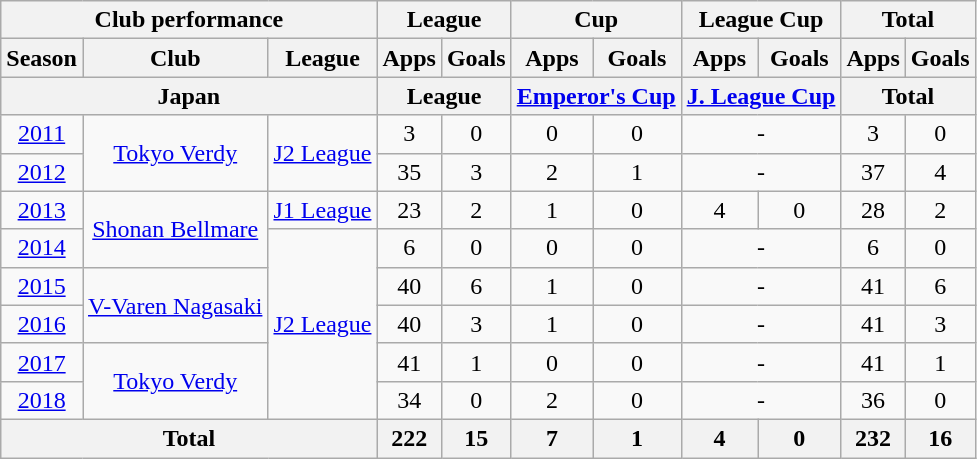<table class="wikitable" style="text-align:center;">
<tr>
<th colspan=3>Club performance</th>
<th colspan=2>League</th>
<th colspan=2>Cup</th>
<th colspan=2>League Cup</th>
<th colspan=2>Total</th>
</tr>
<tr>
<th>Season</th>
<th>Club</th>
<th>League</th>
<th>Apps</th>
<th>Goals</th>
<th>Apps</th>
<th>Goals</th>
<th>Apps</th>
<th>Goals</th>
<th>Apps</th>
<th>Goals</th>
</tr>
<tr>
<th colspan=3>Japan</th>
<th colspan=2>League</th>
<th colspan=2><a href='#'>Emperor's Cup</a></th>
<th colspan=2><a href='#'>J. League Cup</a></th>
<th colspan=2>Total</th>
</tr>
<tr>
<td><a href='#'>2011</a></td>
<td rowspan="2"><a href='#'>Tokyo Verdy</a></td>
<td rowspan="2"><a href='#'>J2 League</a></td>
<td>3</td>
<td>0</td>
<td>0</td>
<td>0</td>
<td colspan="2">-</td>
<td>3</td>
<td>0</td>
</tr>
<tr>
<td><a href='#'>2012</a></td>
<td>35</td>
<td>3</td>
<td>2</td>
<td>1</td>
<td colspan="2">-</td>
<td>37</td>
<td>4</td>
</tr>
<tr>
<td><a href='#'>2013</a></td>
<td rowspan="2"><a href='#'>Shonan Bellmare</a></td>
<td><a href='#'>J1 League</a></td>
<td>23</td>
<td>2</td>
<td>1</td>
<td>0</td>
<td>4</td>
<td>0</td>
<td>28</td>
<td>2</td>
</tr>
<tr>
<td><a href='#'>2014</a></td>
<td rowspan="5"><a href='#'>J2 League</a></td>
<td>6</td>
<td>0</td>
<td>0</td>
<td>0</td>
<td colspan="2">-</td>
<td>6</td>
<td>0</td>
</tr>
<tr>
<td><a href='#'>2015</a></td>
<td rowspan="2"><a href='#'>V-Varen Nagasaki</a></td>
<td>40</td>
<td>6</td>
<td>1</td>
<td>0</td>
<td colspan="2">-</td>
<td>41</td>
<td>6</td>
</tr>
<tr>
<td><a href='#'>2016</a></td>
<td>40</td>
<td>3</td>
<td>1</td>
<td>0</td>
<td colspan="2">-</td>
<td>41</td>
<td>3</td>
</tr>
<tr>
<td><a href='#'>2017</a></td>
<td rowspan=2><a href='#'>Tokyo Verdy</a></td>
<td>41</td>
<td>1</td>
<td>0</td>
<td>0</td>
<td colspan="2">-</td>
<td>41</td>
<td>1</td>
</tr>
<tr>
<td><a href='#'>2018</a></td>
<td>34</td>
<td>0</td>
<td>2</td>
<td>0</td>
<td colspan="2">-</td>
<td>36</td>
<td>0</td>
</tr>
<tr>
<th colspan=3>Total</th>
<th>222</th>
<th>15</th>
<th>7</th>
<th>1</th>
<th>4</th>
<th>0</th>
<th>232</th>
<th>16</th>
</tr>
</table>
